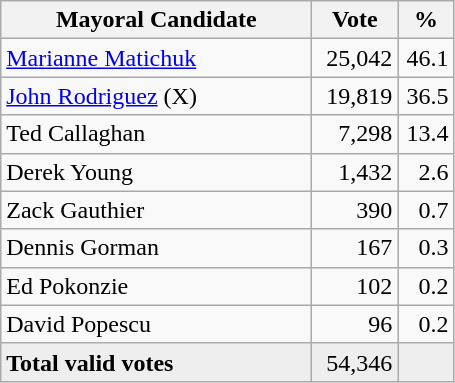<table class="wikitable">
<tr>
<th bgcolor="#DDDDFF" width="200px">Mayoral Candidate</th>
<th bgcolor="#DDDDFF" width="50px">Vote</th>
<th bgcolor="#DDDDFF" width="30px">%</th>
</tr>
<tr>
<td align="left"><a href='#'>Marianne Matichuk</a></td>
<td align="right">25,042</td>
<td align="right">46.1</td>
</tr>
<tr>
<td align="left"><a href='#'>John Rodriguez</a> (X)</td>
<td align="right">19,819</td>
<td align="right">36.5</td>
</tr>
<tr>
<td align="left">Ted Callaghan</td>
<td align="right">7,298</td>
<td align="right">13.4</td>
</tr>
<tr>
<td align="left">Derek Young</td>
<td align="right">1,432</td>
<td align="right">2.6</td>
</tr>
<tr>
<td align="left">Zack Gauthier</td>
<td align="right">390</td>
<td align="right">0.7</td>
</tr>
<tr>
<td align="left">Dennis Gorman</td>
<td align="right">167</td>
<td align="right">0.3</td>
</tr>
<tr>
<td align="left">Ed Pokonzie</td>
<td align="right">102</td>
<td align="right">0.2</td>
</tr>
<tr>
<td align="left">David Popescu</td>
<td align="right">96</td>
<td align="right">0.2</td>
</tr>
<tr bgcolor="#EEEEEE">
<td align="left"><strong>Total valid votes</strong></td>
<td align="right">54,346</td>
<td align="right"></td>
</tr>
</table>
